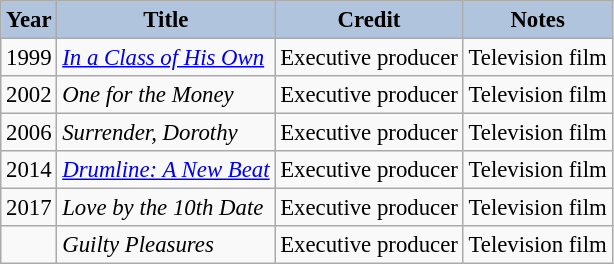<table class="wikitable" style="font-size:95%;">
<tr>
<th style="background:#B0C4DE;">Year</th>
<th style="background:#B0C4DE;">Title</th>
<th style="background:#B0C4DE;">Credit</th>
<th style="background:#B0C4DE;">Notes</th>
</tr>
<tr>
<td>1999</td>
<td><em><a href='#'>In a Class of His Own</a></em></td>
<td>Executive producer</td>
<td>Television film</td>
</tr>
<tr>
<td>2002</td>
<td><em>One for the Money</em></td>
<td>Executive producer</td>
<td>Television film</td>
</tr>
<tr>
<td>2006</td>
<td><em>Surrender, Dorothy</em></td>
<td>Executive producer</td>
<td>Television film</td>
</tr>
<tr>
<td>2014</td>
<td><em><a href='#'>Drumline: A New Beat</a></em></td>
<td>Executive producer</td>
<td>Television film</td>
</tr>
<tr>
<td>2017</td>
<td><em>Love by the 10th Date</em></td>
<td>Executive producer</td>
<td>Television film</td>
</tr>
<tr>
<td></td>
<td><em>Guilty Pleasures</em></td>
<td>Executive producer</td>
<td>Television film</td>
</tr>
</table>
